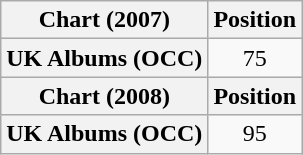<table class="wikitable plainrowheaders" style="text-align:center">
<tr>
<th scope="col">Chart (2007)</th>
<th scope="col">Position</th>
</tr>
<tr>
<th scope="row">UK Albums (OCC)</th>
<td>75</td>
</tr>
<tr>
<th scope="col">Chart (2008)</th>
<th scope="col">Position</th>
</tr>
<tr>
<th scope="row">UK Albums (OCC)</th>
<td>95</td>
</tr>
</table>
